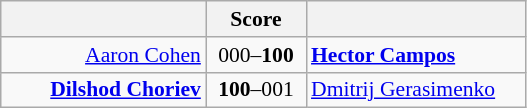<table class="wikitable" style="text-align: center; font-size:90% ">
<tr>
<th align="right" width="130"></th>
<th width="60">Score</th>
<th align="left" width="140"></th>
</tr>
<tr>
<td align=right><a href='#'>Aaron Cohen</a> </td>
<td align=center>000–<strong>100</strong></td>
<td align=left> <strong><a href='#'>Hector Campos</a></strong></td>
</tr>
<tr>
<td align=right><strong><a href='#'>Dilshod Choriev</a></strong> </td>
<td align=center><strong>100</strong>–001</td>
<td align=left> <a href='#'>Dmitrij Gerasimenko</a></td>
</tr>
</table>
